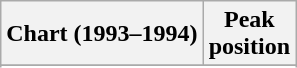<table class="wikitable sortable">
<tr>
<th align="left">Chart (1993–1994)</th>
<th align="center">Peak<br>position</th>
</tr>
<tr>
</tr>
<tr>
</tr>
</table>
